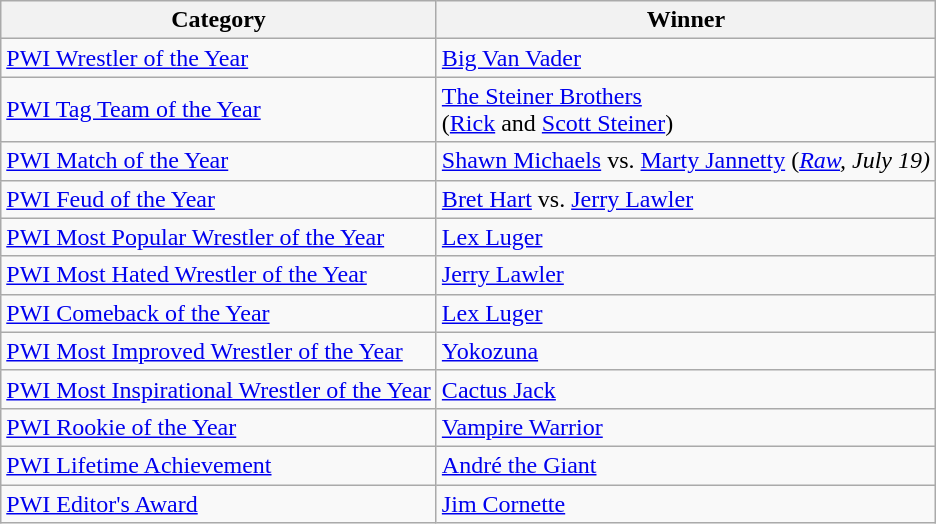<table class="wikitable">
<tr>
<th>Category</th>
<th>Winner</th>
</tr>
<tr>
<td><a href='#'>PWI Wrestler of the Year</a></td>
<td><a href='#'>Big Van Vader</a></td>
</tr>
<tr>
<td><a href='#'>PWI Tag Team of the Year</a></td>
<td><a href='#'>The Steiner Brothers</a><br>(<a href='#'>Rick</a> and <a href='#'>Scott Steiner</a>)</td>
</tr>
<tr>
<td><a href='#'>PWI Match of the Year</a></td>
<td><a href='#'>Shawn Michaels</a> vs. <a href='#'>Marty Jannetty</a> (<em><a href='#'>Raw</a>, July 19)</em></td>
</tr>
<tr>
<td><a href='#'>PWI Feud of the Year</a></td>
<td><a href='#'>Bret Hart</a> vs. <a href='#'>Jerry Lawler</a></td>
</tr>
<tr>
<td><a href='#'>PWI Most Popular Wrestler of the Year</a></td>
<td><a href='#'>Lex Luger</a></td>
</tr>
<tr>
<td><a href='#'>PWI Most Hated Wrestler of the Year</a></td>
<td><a href='#'>Jerry Lawler</a></td>
</tr>
<tr>
<td><a href='#'>PWI Comeback of the Year</a></td>
<td><a href='#'>Lex Luger</a></td>
</tr>
<tr>
<td><a href='#'>PWI Most Improved Wrestler of the Year</a></td>
<td><a href='#'>Yokozuna</a></td>
</tr>
<tr>
<td><a href='#'>PWI Most Inspirational Wrestler of the Year</a></td>
<td><a href='#'>Cactus Jack</a></td>
</tr>
<tr>
<td><a href='#'>PWI Rookie of the Year</a></td>
<td><a href='#'>Vampire Warrior</a></td>
</tr>
<tr>
<td><a href='#'>PWI Lifetime Achievement</a></td>
<td><a href='#'>André the Giant</a></td>
</tr>
<tr>
<td><a href='#'>PWI Editor's Award</a></td>
<td><a href='#'>Jim Cornette</a></td>
</tr>
</table>
